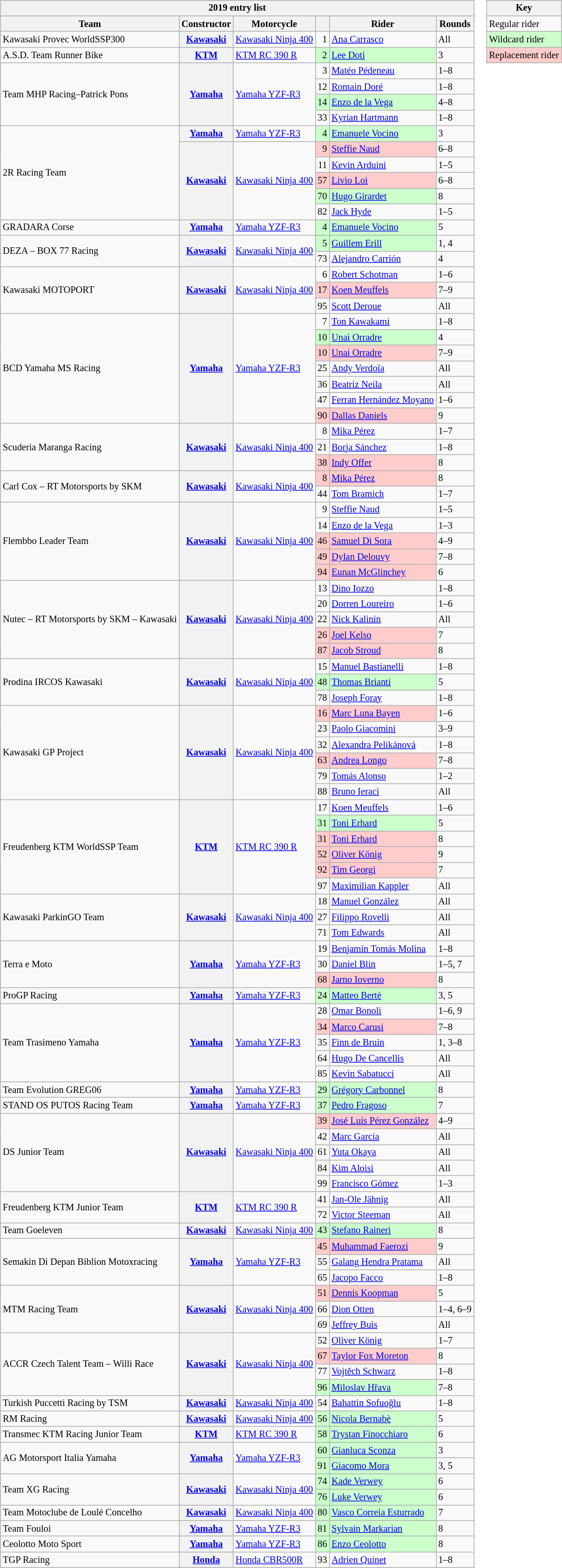<table>
<tr>
<td><br><table class="wikitable" style="font-size: 85%;">
<tr>
<th colspan=6>2019 entry list</th>
</tr>
<tr>
<th>Team</th>
<th>Constructor</th>
<th>Motorcycle</th>
<th></th>
<th>Rider</th>
<th>Rounds</th>
</tr>
<tr>
<td>Kawasaki Provec WorldSSP300</td>
<th><a href='#'>Kawasaki</a></th>
<td><a href='#'>Kawasaki Ninja 400</a></td>
<td align=right>1</td>
<td> <a href='#'>Ana Carrasco</a></td>
<td>All</td>
</tr>
<tr>
<td>A.S.D. Team Runner Bike</td>
<th><a href='#'>KTM</a></th>
<td><a href='#'>KTM RC 390 R</a></td>
<td align=right style="background:#ccffcc;">2</td>
<td style="background:#ccffcc;"> <a href='#'>Lee Doti</a></td>
<td>3</td>
</tr>
<tr>
<td rowspan=4>Team MHP Racing–Patrick Pons</td>
<th rowspan=4><a href='#'>Yamaha</a></th>
<td rowspan=4><a href='#'>Yamaha YZF-R3</a></td>
<td align=right>3</td>
<td> <a href='#'>Matéo Pédeneau</a></td>
<td>1–8</td>
</tr>
<tr>
<td align=right>12</td>
<td> <a href='#'>Romain Doré</a></td>
<td>1–8</td>
</tr>
<tr>
<td style="background:#ccffcc;" align=right>14</td>
<td style="background:#ccffcc;"> <a href='#'>Enzo de la Vega</a></td>
<td>4–8</td>
</tr>
<tr>
<td align=right>33</td>
<td> <a href='#'>Kyrian Hartmann</a></td>
<td>1–8</td>
</tr>
<tr>
<td rowspan=6>2R Racing Team</td>
<th><a href='#'>Yamaha</a></th>
<td><a href='#'>Yamaha YZF-R3</a></td>
<td align=right style="background:#ccffcc;">4</td>
<td style="background:#ccffcc;"> <a href='#'>Emanuele Vocino</a></td>
<td>3</td>
</tr>
<tr>
<th rowspan=5><a href='#'>Kawasaki</a></th>
<td rowspan=5><a href='#'>Kawasaki Ninja 400</a></td>
<td style="background:#ffcccc;" align=right>9</td>
<td style="background:#ffcccc;"> <a href='#'>Steffie Naud</a></td>
<td>6–8</td>
</tr>
<tr>
<td align=right>11</td>
<td> <a href='#'>Kevin Arduini</a></td>
<td>1–5</td>
</tr>
<tr>
<td style="background:#ffcccc;" align=right>57</td>
<td style="background:#ffcccc;"> <a href='#'>Livio Loi</a></td>
<td>6–8</td>
</tr>
<tr>
<td align=right style="background:#ccffcc;">70</td>
<td style="background:#ccffcc;"> <a href='#'>Hugo Girardet</a></td>
<td>8</td>
</tr>
<tr>
<td align=right>82</td>
<td> <a href='#'>Jack Hyde</a></td>
<td>1–5</td>
</tr>
<tr>
<td>GRADARA Corse</td>
<th><a href='#'>Yamaha</a></th>
<td><a href='#'>Yamaha YZF-R3</a></td>
<td style="background:#ccffcc;" align=right>4</td>
<td style="background:#ccffcc;"> <a href='#'>Emanuele Vocino</a></td>
<td>5</td>
</tr>
<tr>
<td rowspan=2>DEZA – BOX 77 Racing</td>
<th rowspan=2><a href='#'>Kawasaki</a></th>
<td rowspan=2><a href='#'>Kawasaki Ninja 400</a></td>
<td align=right style="background:#ccffcc;">5</td>
<td style="background:#ccffcc;"> <a href='#'>Guillem Erill</a></td>
<td>1, 4</td>
</tr>
<tr>
<td align=right>73</td>
<td> <a href='#'>Alejandro Carrión</a></td>
<td>4</td>
</tr>
<tr>
<td rowspan=3>Kawasaki MOTOPORT</td>
<th rowspan=3><a href='#'>Kawasaki</a></th>
<td rowspan=3><a href='#'>Kawasaki Ninja 400</a></td>
<td align=right>6</td>
<td> <a href='#'>Robert Schotman</a></td>
<td>1–6</td>
</tr>
<tr>
<td align=right style="background:#ffcccc;">17</td>
<td style="background:#ffcccc;"> <a href='#'>Koen Meuffels</a></td>
<td>7–9</td>
</tr>
<tr>
<td align=right>95</td>
<td> <a href='#'>Scott Deroue</a></td>
<td>All</td>
</tr>
<tr>
<td rowspan=7>BCD Yamaha MS Racing</td>
<th rowspan=7><a href='#'>Yamaha</a></th>
<td rowspan=7><a href='#'>Yamaha YZF-R3</a></td>
<td align=right>7</td>
<td> <a href='#'>Ton Kawakami</a></td>
<td>1–8</td>
</tr>
<tr>
<td style="background:#ccffcc;" align=right>10</td>
<td style="background:#ccffcc;"> <a href='#'>Unai Orradre</a></td>
<td>4</td>
</tr>
<tr>
<td style="background:#ffcccc;" align=right>10</td>
<td style="background:#ffcccc;"> <a href='#'>Unai Orradre</a></td>
<td>7–9</td>
</tr>
<tr>
<td align=right>25</td>
<td> <a href='#'>Andy Verdoïa</a></td>
<td>All</td>
</tr>
<tr>
<td align=right>36</td>
<td> <a href='#'>Beatriz Neila</a></td>
<td>All</td>
</tr>
<tr>
<td align=right>47</td>
<td> <a href='#'>Ferran Hernández Moyano</a></td>
<td>1–6</td>
</tr>
<tr>
<td style="background:#ffcccc;" align=right>90</td>
<td style="background:#ffcccc;"> <a href='#'>Dallas Daniels</a></td>
<td>9</td>
</tr>
<tr>
<td rowspan=3>Scuderia Maranga Racing</td>
<th rowspan=3><a href='#'>Kawasaki</a></th>
<td rowspan=3><a href='#'>Kawasaki Ninja 400</a></td>
<td align=right>8</td>
<td> <a href='#'>Mika Pérez</a></td>
<td>1–7</td>
</tr>
<tr>
<td align=right>21</td>
<td> <a href='#'>Borja Sánchez</a></td>
<td>1–8</td>
</tr>
<tr>
<td style="background:#ffcccc;" align=right>38</td>
<td style="background:#ffcccc;"> <a href='#'>Indy Offer</a></td>
<td>8</td>
</tr>
<tr>
<td rowspan=2>Carl Cox – RT Motorsports by SKM</td>
<th rowspan=2><a href='#'>Kawasaki</a></th>
<td rowspan=2><a href='#'>Kawasaki Ninja 400</a></td>
<td style="background:#ffcccc;" align=right>8</td>
<td style="background:#ffcccc;"> <a href='#'>Mika Pérez</a></td>
<td>8</td>
</tr>
<tr>
<td align=right>44</td>
<td> <a href='#'>Tom Bramich</a></td>
<td>1–7</td>
</tr>
<tr>
<td rowspan=5>Flembbo Leader Team</td>
<th rowspan=5><a href='#'>Kawasaki</a></th>
<td rowspan=5><a href='#'>Kawasaki Ninja 400</a></td>
<td align=right>9</td>
<td> <a href='#'>Steffie Naud</a></td>
<td>1–5</td>
</tr>
<tr>
<td align=right>14</td>
<td> <a href='#'>Enzo de la Vega</a></td>
<td>1–3</td>
</tr>
<tr>
<td style="background:#ffcccc;" align=right>46</td>
<td style="background:#ffcccc;"> <a href='#'>Samuel Di Sora</a></td>
<td>4–9</td>
</tr>
<tr>
<td style="background:#ffcccc;" align=right>49</td>
<td style="background:#ffcccc;"> <a href='#'>Dylan Delouvy</a></td>
<td>7–8</td>
</tr>
<tr>
<td style="background:#ffcccc;" align=right>94</td>
<td style="background:#ffcccc;"> <a href='#'>Eunan McGlinchey</a></td>
<td>6</td>
</tr>
<tr>
<td rowspan=5>Nutec – RT Motorsports by SKM – Kawasaki</td>
<th rowspan=5><a href='#'>Kawasaki</a></th>
<td rowspan=5><a href='#'>Kawasaki Ninja 400</a></td>
<td align=right>13</td>
<td> <a href='#'>Dino Iozzo</a></td>
<td>1–8</td>
</tr>
<tr>
<td align=right>20</td>
<td> <a href='#'>Dorren Loureiro</a></td>
<td>1–6</td>
</tr>
<tr>
<td align=right>22</td>
<td> <a href='#'>Nick Kalinin</a></td>
<td>All</td>
</tr>
<tr>
<td align=right style="background:#ffcccc;">26</td>
<td style="background:#ffcccc;"> <a href='#'>Joel Kelso</a></td>
<td>7</td>
</tr>
<tr>
<td align=right style="background:#ffcccc;">87</td>
<td style="background:#ffcccc;"> <a href='#'>Jacob Stroud</a></td>
<td>8</td>
</tr>
<tr>
<td rowspan=3>Prodina IRCOS Kawasaki</td>
<th rowspan=3><a href='#'>Kawasaki</a></th>
<td rowspan=3><a href='#'>Kawasaki Ninja 400</a></td>
<td align=right>15</td>
<td> <a href='#'>Manuel Bastianelli</a></td>
<td>1–8</td>
</tr>
<tr>
<td style="background:#ccffcc;" align=right>48</td>
<td style="background:#ccffcc;"> <a href='#'>Thomas Brianti</a></td>
<td>5</td>
</tr>
<tr>
<td align=right>78</td>
<td> <a href='#'>Joseph Foray</a></td>
<td>1–8</td>
</tr>
<tr>
<td rowspan=6>Kawasaki GP Project</td>
<th rowspan=6><a href='#'>Kawasaki</a></th>
<td rowspan=6><a href='#'>Kawasaki Ninja 400</a></td>
<td align=right style="background:#ffcccc;">16</td>
<td style="background:#ffcccc;"> <a href='#'>Marc Luna Bayen</a></td>
<td>1–6</td>
</tr>
<tr>
<td align=right>23</td>
<td> <a href='#'>Paolo Giacomini</a></td>
<td>3–9</td>
</tr>
<tr>
<td align=right>32</td>
<td> <a href='#'>Alexandra Pelikánová</a></td>
<td>1–8</td>
</tr>
<tr>
<td align=right style="background:#ffcccc;">63</td>
<td style="background:#ffcccc;"> <a href='#'>Andrea Longo</a></td>
<td>7–8</td>
</tr>
<tr>
<td align=right>79</td>
<td> <a href='#'>Tomás Alonso</a></td>
<td>1–2</td>
</tr>
<tr>
<td align=right>88</td>
<td> <a href='#'>Bruno Ieraci</a></td>
<td>All</td>
</tr>
<tr>
<td rowspan=6>Freudenberg KTM WorldSSP Team</td>
<th rowspan=6><a href='#'>KTM</a></th>
<td rowspan=6><a href='#'>KTM RC 390 R</a></td>
<td align=right>17</td>
<td> <a href='#'>Koen Meuffels</a></td>
<td>1–6</td>
</tr>
<tr>
<td style="background:#ccffcc;" align=right>31</td>
<td style="background:#ccffcc;"> <a href='#'>Toni Erhard</a></td>
<td>5</td>
</tr>
<tr>
<td style="background:#ffcccc;" align=right>31</td>
<td style="background:#ffcccc;"> <a href='#'>Toni Erhard</a></td>
<td>8</td>
</tr>
<tr>
<td style="background:#ffcccc;" align=right>52</td>
<td style="background:#ffcccc;"> <a href='#'>Oliver König</a></td>
<td>9</td>
</tr>
<tr>
<td style="background:#ffcccc;" align=right>92</td>
<td style="background:#ffcccc;"> <a href='#'>Tim Georgi</a></td>
<td>7</td>
</tr>
<tr>
<td align=right>97</td>
<td> <a href='#'>Maximilian Kappler</a></td>
<td>All</td>
</tr>
<tr>
<td rowspan=3>Kawasaki ParkinGO Team</td>
<th rowspan=3><a href='#'>Kawasaki</a></th>
<td rowspan=3><a href='#'>Kawasaki Ninja 400</a></td>
<td align=right>18</td>
<td> <a href='#'>Manuel González</a></td>
<td>All</td>
</tr>
<tr>
<td align=right>27</td>
<td> <a href='#'>Filippo Rovelli</a></td>
<td>All</td>
</tr>
<tr>
<td align=right>71</td>
<td> <a href='#'>Tom Edwards</a></td>
<td>All</td>
</tr>
<tr>
<td rowspan=3>Terra e Moto</td>
<th rowspan=3><a href='#'>Yamaha</a></th>
<td rowspan=3><a href='#'>Yamaha YZF-R3</a></td>
<td align=right>19</td>
<td> <a href='#'>Benjamín Tomás Molina</a></td>
<td>1–8</td>
</tr>
<tr>
<td align=right>30</td>
<td> <a href='#'>Daniel Blin</a></td>
<td>1–5, 7</td>
</tr>
<tr>
<td style="background:#ffcccc;" align=right>68</td>
<td style="background:#ffcccc;"> <a href='#'>Jarno Ioverno</a></td>
<td>8</td>
</tr>
<tr>
<td>ProGP Racing</td>
<th><a href='#'>Yamaha</a></th>
<td><a href='#'>Yamaha YZF-R3</a></td>
<td align=right style="background:#ccffcc;">24</td>
<td style="background:#ccffcc;"> <a href='#'>Matteo Bertè</a></td>
<td>3, 5</td>
</tr>
<tr>
<td rowspan=5>Team Trasimeno Yamaha</td>
<th rowspan=5><a href='#'>Yamaha</a></th>
<td rowspan=5><a href='#'>Yamaha YZF-R3</a></td>
<td align=right>28</td>
<td> <a href='#'>Omar Bonoli</a></td>
<td>1–6, 9</td>
</tr>
<tr>
<td style="background:#ffcccc;" align=right>34</td>
<td style="background:#ffcccc;"> <a href='#'>Marco Carusi</a></td>
<td>7–8</td>
</tr>
<tr>
<td align=right>35</td>
<td> <a href='#'>Finn de Bruin</a></td>
<td>1, 3–8</td>
</tr>
<tr>
<td align=right>64</td>
<td> <a href='#'>Hugo De Cancellis</a></td>
<td>All</td>
</tr>
<tr>
<td align=right>85</td>
<td> <a href='#'>Kevin Sabatucci</a></td>
<td>All</td>
</tr>
<tr>
<td>Team Evolution GREG06</td>
<th><a href='#'>Yamaha</a></th>
<td><a href='#'>Yamaha YZF-R3</a></td>
<td style="background:#ccffcc;" align=right>29</td>
<td style="background:#ccffcc;"> <a href='#'>Grégory Carbonnel</a></td>
<td>8</td>
</tr>
<tr>
<td>STAND OS PUTOS Racing Team</td>
<th><a href='#'>Yamaha</a></th>
<td><a href='#'>Yamaha YZF-R3</a></td>
<td style="background:#ccffcc;" align=right>37</td>
<td style="background:#ccffcc;"> <a href='#'>Pedro Fragoso</a></td>
<td>7</td>
</tr>
<tr>
<td rowspan=5>DS Junior Team</td>
<th rowspan=5><a href='#'>Kawasaki</a></th>
<td rowspan=5><a href='#'>Kawasaki Ninja 400</a></td>
<td style="background:#ffcccc;" align=right>39</td>
<td style="background:#ffcccc;"> <a href='#'>José Luis Pérez González</a></td>
<td>4–9</td>
</tr>
<tr>
<td align=right>42</td>
<td> <a href='#'>Marc García</a></td>
<td>All</td>
</tr>
<tr>
<td align=right>61</td>
<td> <a href='#'>Yuta Okaya</a></td>
<td>All</td>
</tr>
<tr>
<td align=right>84</td>
<td> <a href='#'>Kim Aloisi</a></td>
<td>All</td>
</tr>
<tr>
<td align=right>99</td>
<td> <a href='#'>Francisco Gómez</a></td>
<td>1–3</td>
</tr>
<tr>
<td rowspan=2>Freudenberg KTM Junior Team</td>
<th rowspan=2><a href='#'>KTM</a></th>
<td rowspan=2><a href='#'>KTM RC 390 R</a></td>
<td align=right>41</td>
<td> <a href='#'>Jan-Ole Jähnig</a></td>
<td>All</td>
</tr>
<tr>
<td align=right>72</td>
<td> <a href='#'>Victor Steeman</a></td>
<td>All</td>
</tr>
<tr>
<td>Team Goeleven</td>
<th><a href='#'>Kawasaki</a></th>
<td><a href='#'>Kawasaki Ninja 400</a></td>
<td style="background:#ccffcc;" align=right>43</td>
<td style="background:#ccffcc;"> <a href='#'>Stefano Raineri</a></td>
<td>8</td>
</tr>
<tr>
<td rowspan=3>Semakin Di Depan Biblion Motoxracing</td>
<th rowspan=3><a href='#'>Yamaha</a></th>
<td rowspan=3><a href='#'>Yamaha YZF-R3</a></td>
<td style="background:#ffcccc;" align=right>45</td>
<td style="background:#ffcccc;"> <a href='#'>Muhammad Faerozi</a></td>
<td>9</td>
</tr>
<tr>
<td align=right>55</td>
<td> <a href='#'>Galang Hendra Pratama</a></td>
<td>All</td>
</tr>
<tr>
<td align=right>65</td>
<td> <a href='#'>Jacopo Facco</a></td>
<td>1–8</td>
</tr>
<tr>
<td rowspan=3>MTM Racing Team</td>
<th rowspan=3><a href='#'>Kawasaki</a></th>
<td rowspan=3><a href='#'>Kawasaki Ninja 400</a></td>
<td style="background:#ffcccc;" align=right>51</td>
<td style="background:#ffcccc;"> <a href='#'>Dennis Koopman</a></td>
<td>5</td>
</tr>
<tr>
<td align=right>66</td>
<td> <a href='#'>Dion Otten</a></td>
<td>1–4, 6–9</td>
</tr>
<tr>
<td align=right>69</td>
<td> <a href='#'>Jeffrey Buis</a></td>
<td>All</td>
</tr>
<tr>
<td rowspan=4>ACCR Czech Talent Team – Willi Race</td>
<th rowspan=4><a href='#'>Kawasaki</a></th>
<td rowspan=4><a href='#'>Kawasaki Ninja 400</a></td>
<td align=right>52</td>
<td> <a href='#'>Oliver König</a></td>
<td>1–7</td>
</tr>
<tr>
<td style="background:#ffcccc;" align=right>67</td>
<td style="background:#ffcccc;"> <a href='#'>Taylor Fox Moreton</a></td>
<td>8</td>
</tr>
<tr>
<td align=right>77</td>
<td> <a href='#'>Vojtěch Schwarz</a></td>
<td>1–8</td>
</tr>
<tr>
<td align=right style="background:#ccffcc;">96</td>
<td style="background:#ccffcc;"> <a href='#'>Miloslav Hřava</a></td>
<td>7–8</td>
</tr>
<tr>
<td>Turkish Puccetti Racing by TSM</td>
<th><a href='#'>Kawasaki</a></th>
<td><a href='#'>Kawasaki Ninja 400</a></td>
<td align=right>54</td>
<td> <a href='#'>Bahattin Sofuoğlu</a></td>
<td>1–8</td>
</tr>
<tr>
<td>RM Racing</td>
<th><a href='#'>Kawasaki</a></th>
<td><a href='#'>Kawasaki Ninja 400</a></td>
<td style="background:#ccffcc;" align=right>56</td>
<td style="background:#ccffcc;"> <a href='#'>Nicola Bernabè</a></td>
<td>5</td>
</tr>
<tr>
<td>Transmec KTM Racing Junior Team</td>
<th><a href='#'>KTM</a></th>
<td><a href='#'>KTM RC 390 R</a></td>
<td style="background:#ccffcc;" align=right>58</td>
<td style="background:#ccffcc;"> <a href='#'>Trystan Finocchiaro</a></td>
<td>6</td>
</tr>
<tr>
<td rowspan=2>AG Motorsport Italia Yamaha</td>
<th rowspan=2><a href='#'>Yamaha</a></th>
<td rowspan=2><a href='#'>Yamaha YZF-R3</a></td>
<td align=right style="background:#ccffcc;">60</td>
<td style="background:#ccffcc;"> <a href='#'>Gianluca Sconza</a></td>
<td>3</td>
</tr>
<tr>
<td align=right style="background:#ccffcc;">91</td>
<td style="background:#ccffcc;"> <a href='#'>Giacomo Mora</a></td>
<td>3, 5</td>
</tr>
<tr>
<td rowspan=2>Team XG Racing</td>
<th rowspan=2><a href='#'>Kawasaki</a></th>
<td rowspan=2><a href='#'>Kawasaki Ninja 400</a></td>
<td style="background:#ccffcc;" align=right>74</td>
<td style="background:#ccffcc;"> <a href='#'>Kade Verwey</a></td>
<td>6</td>
</tr>
<tr>
<td style="background:#ccffcc;" align=right>76</td>
<td style="background:#ccffcc;"> <a href='#'>Luke Verwey</a></td>
<td>6</td>
</tr>
<tr>
<td>Team Motoclube de Loulé Concelho</td>
<th><a href='#'>Kawasaki</a></th>
<td><a href='#'>Kawasaki Ninja 400</a></td>
<td align=right style="background:#ccffcc;">80</td>
<td style="background:#ccffcc;"> <a href='#'>Vasco Correia Esturrado</a></td>
<td>7</td>
</tr>
<tr>
<td>Team Fouloi</td>
<th><a href='#'>Yamaha</a></th>
<td><a href='#'>Yamaha YZF-R3</a></td>
<td style="background:#ccffcc;" align=right>81</td>
<td style="background:#ccffcc;"> <a href='#'>Sylvain Markarian</a></td>
<td>8</td>
</tr>
<tr>
<td>Ceolotto Moto Sport</td>
<th><a href='#'>Yamaha</a></th>
<td><a href='#'>Yamaha YZF-R3</a></td>
<td style="background:#ccffcc;" align=right>86</td>
<td style="background:#ccffcc;"> <a href='#'>Enzo Ceolotto</a></td>
<td>8</td>
</tr>
<tr>
<td>TGP Racing</td>
<th><a href='#'>Honda</a></th>
<td><a href='#'>Honda CBR500R</a></td>
<td align=right>93</td>
<td> <a href='#'>Adrien Quinet</a></td>
<td>1–8</td>
</tr>
</table>
</td>
<td valign="top"><br><table class="wikitable" style="font-size: 85%;">
<tr>
<th colspan=2>Key</th>
</tr>
<tr>
<td>Regular rider</td>
</tr>
<tr style="background:#ccffcc;">
<td>Wildcard rider</td>
</tr>
<tr style="background:#ffcccc;">
<td>Replacement rider</td>
</tr>
</table>
</td>
</tr>
</table>
